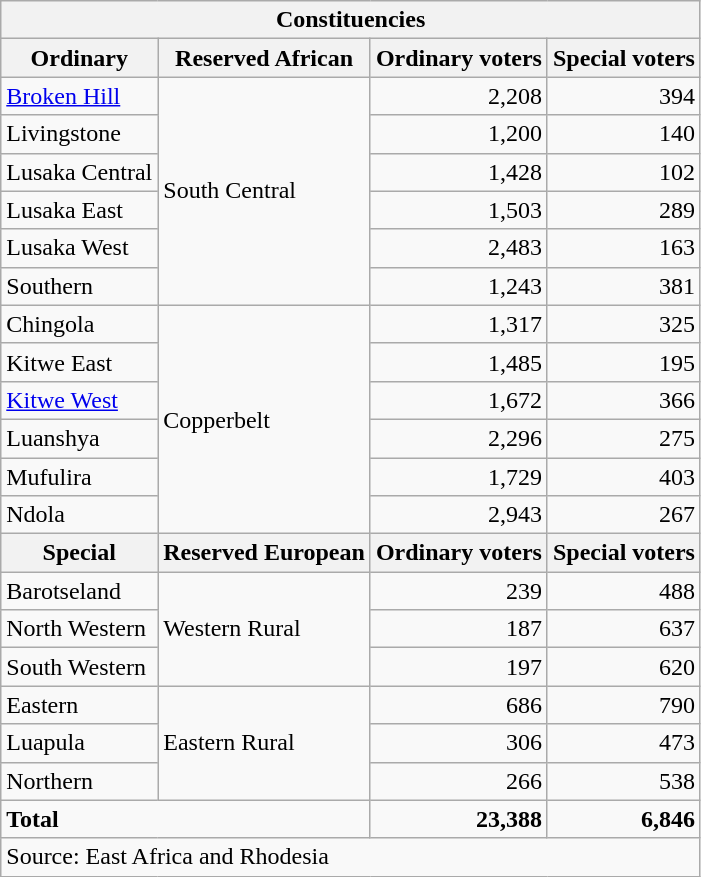<table class=wikitable>
<tr>
<th colspan=5>Constituencies</th>
</tr>
<tr>
<th>Ordinary</th>
<th>Reserved African</th>
<th>Ordinary voters</th>
<th>Special voters</th>
</tr>
<tr>
<td><a href='#'>Broken Hill</a></td>
<td rowspan=6>South Central</td>
<td align=right>2,208</td>
<td align=right>394</td>
</tr>
<tr>
<td>Livingstone</td>
<td align=right>1,200</td>
<td align=right>140</td>
</tr>
<tr>
<td>Lusaka Central</td>
<td align=right>1,428</td>
<td align=right>102</td>
</tr>
<tr>
<td>Lusaka East</td>
<td align=right>1,503</td>
<td align=right>289</td>
</tr>
<tr>
<td>Lusaka West</td>
<td align=right>2,483</td>
<td align=right>163</td>
</tr>
<tr>
<td>Southern</td>
<td align=right>1,243</td>
<td align=right>381</td>
</tr>
<tr>
<td>Chingola</td>
<td rowspan=6>Copperbelt</td>
<td align=right>1,317</td>
<td align=right>325</td>
</tr>
<tr>
<td>Kitwe East</td>
<td align=right>1,485</td>
<td align=right>195</td>
</tr>
<tr>
<td><a href='#'>Kitwe West</a></td>
<td align=right>1,672</td>
<td align=right>366</td>
</tr>
<tr>
<td>Luanshya</td>
<td align=right>2,296</td>
<td align=right>275</td>
</tr>
<tr>
<td>Mufulira</td>
<td align=right>1,729</td>
<td align=right>403</td>
</tr>
<tr>
<td>Ndola</td>
<td align=right>2,943</td>
<td align=right>267</td>
</tr>
<tr>
<th>Special</th>
<th>Reserved European</th>
<th>Ordinary voters</th>
<th>Special voters</th>
</tr>
<tr>
<td>Barotseland</td>
<td rowspan=3>Western Rural</td>
<td align=right>239</td>
<td align=right>488</td>
</tr>
<tr>
<td>North Western</td>
<td align=right>187</td>
<td align=right>637</td>
</tr>
<tr>
<td>South Western</td>
<td align=right>197</td>
<td align=right>620</td>
</tr>
<tr>
<td>Eastern</td>
<td rowspan=3>Eastern Rural</td>
<td align=right>686</td>
<td align=right>790</td>
</tr>
<tr>
<td>Luapula</td>
<td align=right>306</td>
<td align=right>473</td>
</tr>
<tr>
<td>Northern</td>
<td align=right>266</td>
<td align=right>538</td>
</tr>
<tr>
<td colspan=2><strong>Total</strong></td>
<td align=right><strong>23,388</strong></td>
<td align=right><strong>6,846</strong></td>
</tr>
<tr>
<td colspan=4>Source: East Africa and Rhodesia</td>
</tr>
</table>
